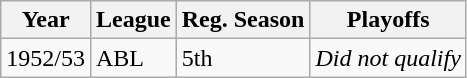<table class="wikitable">
<tr>
<th>Year</th>
<th>League</th>
<th>Reg. Season</th>
<th>Playoffs</th>
</tr>
<tr>
<td>1952/53</td>
<td>ABL</td>
<td>5th</td>
<td><em>Did not qualify</em></td>
</tr>
</table>
